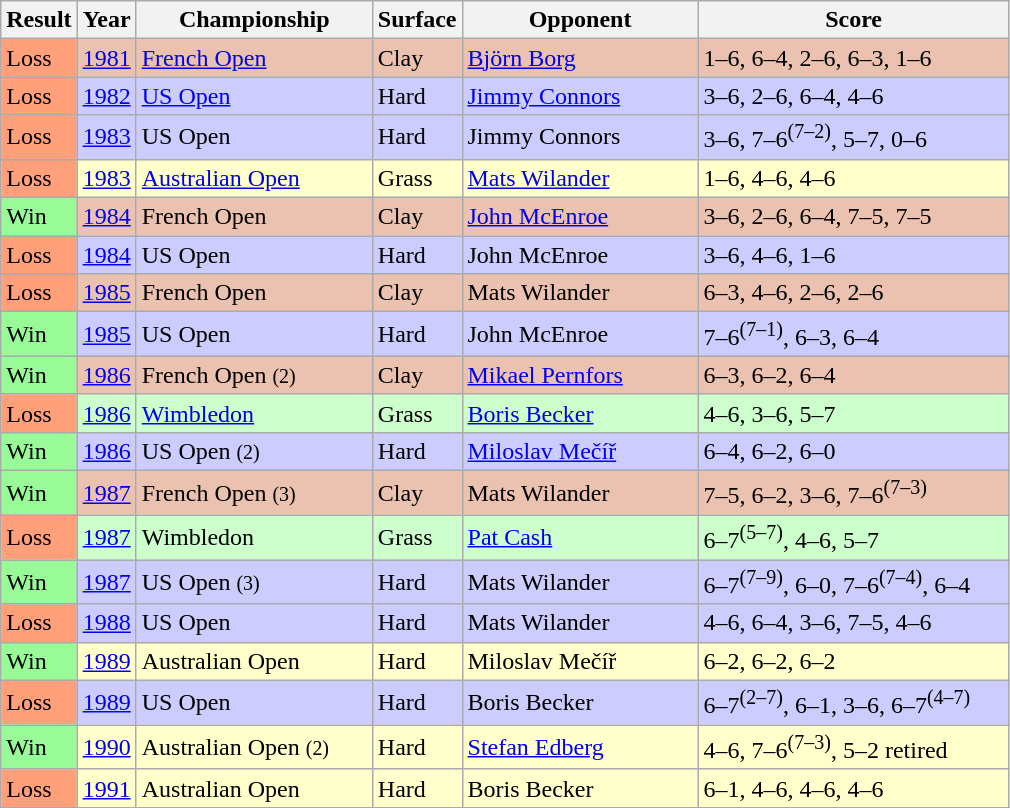<table class="sortable wikitable">
<tr>
<th>Result</th>
<th style="width:30px;">Year</th>
<th style="width:150px;">Championship</th>
<th>Surface</th>
<th style="width:150px;">Opponent</th>
<th style="width:200px;" class="unsortable">Score</th>
</tr>
<tr style="background:#ebc2af;">
<td bgcolor=FFA07A>Loss</td>
<td><a href='#'>1981</a></td>
<td><a href='#'>French Open</a></td>
<td>Clay</td>
<td> <a href='#'>Björn Borg</a></td>
<td>1–6, 6–4, 2–6, 6–3, 1–6</td>
</tr>
<tr style="background:#ccf;">
<td bgcolor=FFA07A>Loss</td>
<td><a href='#'>1982</a></td>
<td><a href='#'>US Open</a></td>
<td>Hard</td>
<td> <a href='#'>Jimmy Connors</a></td>
<td>3–6, 2–6, 6–4, 4–6</td>
</tr>
<tr style="background:#ccf;">
<td bgcolor=FFA07A>Loss</td>
<td><a href='#'>1983</a></td>
<td>US Open</td>
<td>Hard</td>
<td> Jimmy Connors</td>
<td>3–6, 7–6<sup>(7–2)</sup>, 5–7, 0–6</td>
</tr>
<tr style="background:#ffc;">
<td bgcolor=FFA07A>Loss</td>
<td><a href='#'>1983</a></td>
<td><a href='#'>Australian Open</a></td>
<td>Grass</td>
<td> <a href='#'>Mats Wilander</a></td>
<td>1–6, 4–6, 4–6</td>
</tr>
<tr style="background:#ebc2af;">
<td bgcolor=98FB98>Win</td>
<td><a href='#'>1984</a></td>
<td>French Open</td>
<td>Clay</td>
<td> <a href='#'>John McEnroe</a></td>
<td>3–6, 2–6, 6–4, 7–5, 7–5</td>
</tr>
<tr style="background:#ccf;">
<td bgcolor=FFA07A>Loss</td>
<td><a href='#'>1984</a></td>
<td>US Open</td>
<td>Hard</td>
<td> John McEnroe</td>
<td>3–6, 4–6, 1–6</td>
</tr>
<tr style="background:#ebc2af;">
<td bgcolor=FFA07A>Loss</td>
<td><a href='#'>1985</a></td>
<td>French Open</td>
<td>Clay</td>
<td> Mats Wilander</td>
<td>6–3, 4–6, 2–6, 2–6</td>
</tr>
<tr style="background:#ccf;">
<td bgcolor=98FB98>Win</td>
<td><a href='#'>1985</a></td>
<td>US Open</td>
<td>Hard</td>
<td> John McEnroe</td>
<td>7–6<sup>(7–1)</sup>, 6–3, 6–4</td>
</tr>
<tr style="background:#ebc2af;">
<td bgcolor=98FB98>Win</td>
<td><a href='#'>1986</a></td>
<td>French Open <small>(2)</small></td>
<td>Clay</td>
<td> <a href='#'>Mikael Pernfors</a></td>
<td>6–3, 6–2, 6–4</td>
</tr>
<tr style="background:#cfc;">
<td bgcolor=FFA07A>Loss</td>
<td><a href='#'>1986</a></td>
<td><a href='#'>Wimbledon</a></td>
<td>Grass</td>
<td> <a href='#'>Boris Becker</a></td>
<td>4–6, 3–6, 5–7</td>
</tr>
<tr style="background:#ccf;">
<td bgcolor=98FB98>Win</td>
<td><a href='#'>1986</a></td>
<td>US Open <small>(2)</small></td>
<td>Hard</td>
<td> <a href='#'>Miloslav Mečíř</a></td>
<td>6–4, 6–2, 6–0</td>
</tr>
<tr style="background:#ebc2af;">
<td bgcolor=98FB98>Win</td>
<td><a href='#'>1987</a></td>
<td>French Open <small>(3)</small></td>
<td>Clay</td>
<td> Mats Wilander</td>
<td>7–5, 6–2, 3–6, 7–6<sup>(7–3)</sup></td>
</tr>
<tr style="background:#cfc;">
<td bgcolor=FFA07A>Loss</td>
<td><a href='#'>1987</a></td>
<td>Wimbledon</td>
<td>Grass</td>
<td> <a href='#'>Pat Cash</a></td>
<td>6–7<sup>(5–7)</sup>, 4–6, 5–7</td>
</tr>
<tr style="background:#ccf;">
<td bgcolor=98FB98>Win</td>
<td><a href='#'>1987</a></td>
<td>US Open <small>(3)</small></td>
<td>Hard</td>
<td> Mats Wilander</td>
<td>6–7<sup>(7–9)</sup>, 6–0, 7–6<sup>(7–4)</sup>, 6–4</td>
</tr>
<tr style="background:#ccf;">
<td bgcolor=FFA07A>Loss</td>
<td><a href='#'>1988</a></td>
<td>US Open</td>
<td>Hard</td>
<td> Mats Wilander</td>
<td>4–6, 6–4, 3–6, 7–5, 4–6</td>
</tr>
<tr style="background:#ffc;">
<td bgcolor=98FB98>Win</td>
<td><a href='#'>1989</a></td>
<td>Australian Open</td>
<td>Hard</td>
<td> Miloslav Mečíř</td>
<td>6–2, 6–2, 6–2</td>
</tr>
<tr style="background:#ccf;">
<td bgcolor=FFA07A>Loss</td>
<td><a href='#'>1989</a></td>
<td>US Open</td>
<td>Hard</td>
<td> Boris Becker</td>
<td>6–7<sup>(2–7)</sup>, 6–1, 3–6, 6–7<sup>(4–7)</sup></td>
</tr>
<tr style="background:#ffc;">
<td bgcolor=98FB98>Win</td>
<td><a href='#'>1990</a></td>
<td>Australian Open <small>(2)</small></td>
<td>Hard</td>
<td> <a href='#'>Stefan Edberg</a></td>
<td>4–6, 7–6<sup>(7–3)</sup>, 5–2 retired</td>
</tr>
<tr style="background:#ffc;">
<td bgcolor=FFA07A>Loss</td>
<td><a href='#'>1991</a></td>
<td>Australian Open</td>
<td>Hard</td>
<td> Boris Becker</td>
<td>6–1, 4–6, 4–6, 4–6</td>
</tr>
</table>
